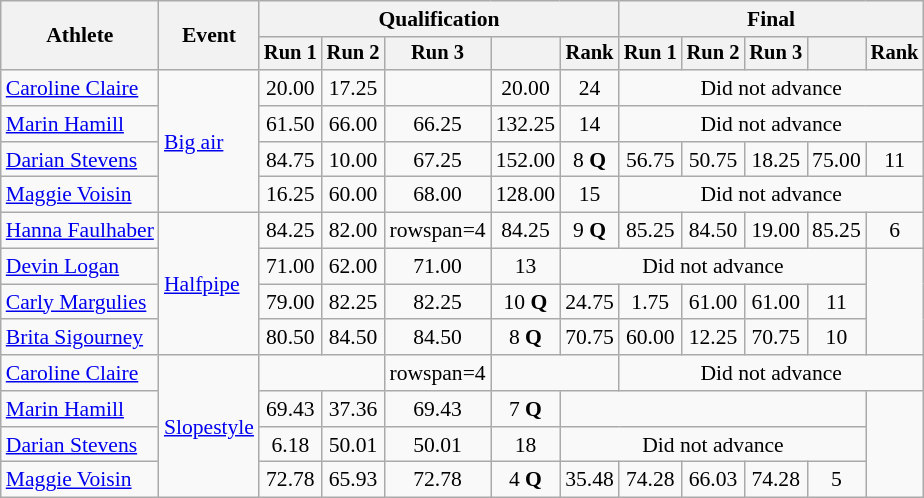<table class=wikitable style=font-size:90%;text-align:center>
<tr>
<th rowspan=2>Athlete</th>
<th rowspan=2>Event</th>
<th colspan=5>Qualification</th>
<th colspan=5>Final</th>
</tr>
<tr style=font-size:95%>
<th>Run 1</th>
<th>Run 2</th>
<th>Run 3</th>
<th></th>
<th>Rank</th>
<th>Run 1</th>
<th>Run 2</th>
<th>Run 3</th>
<th></th>
<th>Rank</th>
</tr>
<tr>
<td align=left><a href='#'>Caroline Claire</a></td>
<td align=left rowspan=4><a href='#'>Big air</a></td>
<td>20.00</td>
<td>17.25</td>
<td></td>
<td>20.00</td>
<td>24</td>
<td colspan=5>Did not advance</td>
</tr>
<tr>
<td align=left><a href='#'>Marin Hamill</a></td>
<td>61.50</td>
<td>66.00</td>
<td>66.25</td>
<td>132.25</td>
<td>14</td>
<td colspan=5>Did not advance</td>
</tr>
<tr>
<td align=left><a href='#'>Darian Stevens</a></td>
<td>84.75</td>
<td>10.00</td>
<td>67.25</td>
<td>152.00</td>
<td>8 <strong>Q</strong></td>
<td>56.75</td>
<td>50.75</td>
<td>18.25</td>
<td>75.00</td>
<td>11</td>
</tr>
<tr>
<td align=left><a href='#'>Maggie Voisin</a></td>
<td>16.25</td>
<td>60.00</td>
<td>68.00</td>
<td>128.00</td>
<td>15</td>
<td colspan=5>Did not advance</td>
</tr>
<tr>
<td align=left><a href='#'>Hanna Faulhaber</a></td>
<td align=left rowspan=4><a href='#'>Halfpipe</a></td>
<td>84.25</td>
<td>82.00</td>
<td>rowspan=4 </td>
<td>84.25</td>
<td>9 <strong>Q</strong></td>
<td>85.25</td>
<td>84.50</td>
<td>19.00</td>
<td>85.25</td>
<td>6</td>
</tr>
<tr>
<td align=left><a href='#'>Devin Logan</a></td>
<td>71.00</td>
<td>62.00</td>
<td>71.00</td>
<td>13</td>
<td colspan=5>Did not advance</td>
</tr>
<tr>
<td align=left><a href='#'>Carly Margulies</a></td>
<td>79.00</td>
<td>82.25</td>
<td>82.25</td>
<td>10 <strong>Q</strong></td>
<td>24.75</td>
<td>1.75</td>
<td>61.00</td>
<td>61.00</td>
<td>11</td>
</tr>
<tr>
<td align=left><a href='#'>Brita Sigourney</a></td>
<td>80.50</td>
<td>84.50</td>
<td>84.50</td>
<td>8 <strong>Q</strong></td>
<td>70.75</td>
<td>60.00</td>
<td>12.25</td>
<td>70.75</td>
<td>10</td>
</tr>
<tr>
<td align=left><a href='#'>Caroline Claire</a></td>
<td align=left rowspan=4><a href='#'>Slopestyle</a></td>
<td colspan=2></td>
<td>rowspan=4 </td>
<td colspan=2></td>
<td colspan=5>Did not advance</td>
</tr>
<tr>
<td align=left><a href='#'>Marin Hamill</a></td>
<td>69.43</td>
<td>37.36</td>
<td>69.43</td>
<td>7 <strong>Q</strong></td>
<td colspan=5></td>
</tr>
<tr>
<td align=left><a href='#'>Darian Stevens</a></td>
<td>6.18</td>
<td>50.01</td>
<td>50.01</td>
<td>18</td>
<td colspan=5>Did not advance</td>
</tr>
<tr>
<td align=left><a href='#'>Maggie Voisin</a></td>
<td>72.78</td>
<td>65.93</td>
<td>72.78</td>
<td>4 <strong>Q</strong></td>
<td>35.48</td>
<td>74.28</td>
<td>66.03</td>
<td>74.28</td>
<td>5</td>
</tr>
</table>
